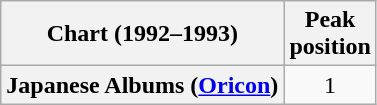<table class="wikitable plainrowheaders">
<tr>
<th scope="col">Chart (1992–1993)</th>
<th scope="col">Peak<br>position</th>
</tr>
<tr>
<th scope="row">Japanese Albums (<a href='#'>Oricon</a>)</th>
<td align="center">1</td>
</tr>
</table>
